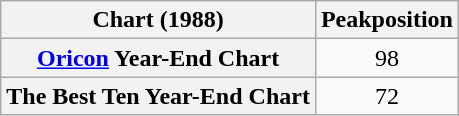<table class="wikitable plainrowheaders" style="text-align:center;">
<tr>
<th>Chart (1988)</th>
<th>Peakposition</th>
</tr>
<tr>
<th scope="row"><a href='#'>Oricon</a> Year-End Chart</th>
<td>98</td>
</tr>
<tr>
<th scope="row">The Best Ten Year-End Chart</th>
<td>72</td>
</tr>
</table>
